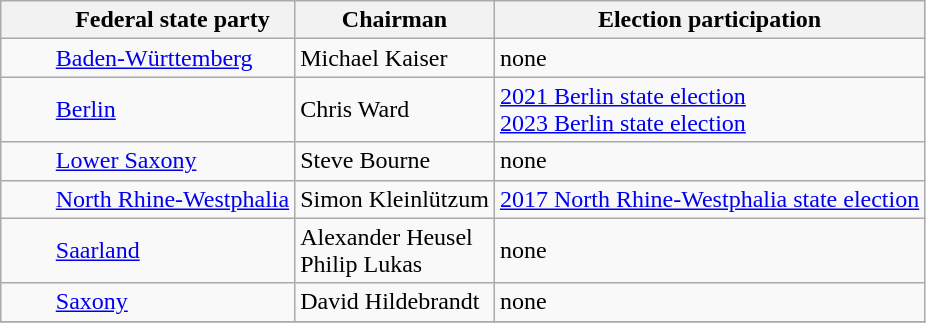<table class="wikitable sortable zebra">
<tr class="hintergrundfarbe5">
<th class="unsortable" style="border-right:hidden;"></th>
<th>Federal state party</th>
<th class="unsortable">Chairman</th>
<th>Election participation</th>
</tr>
<tr>
<td style="width: 29px; padding: 2px; border-right: hidden;"></td>
<td><a href='#'>Baden-Württemberg</a></td>
<td>Michael Kaiser</td>
<td>none</td>
</tr>
<tr>
<td style="width: 29px; padding: 2px; border-right: hidden;"></td>
<td><a href='#'>Berlin</a></td>
<td>Chris Ward</td>
<td><a href='#'>2021 Berlin state election</a><br><a href='#'>2023 Berlin state election</a></td>
</tr>
<tr>
<td style="width: 29px; padding: 2px; border-right: hidden;"></td>
<td><a href='#'>Lower Saxony</a></td>
<td>Steve Bourne</td>
<td>none</td>
</tr>
<tr>
<td style="width: 29px; padding: 2px; border-right: hidden;"></td>
<td><a href='#'>North Rhine-Westphalia</a></td>
<td>Simon Kleinlützum</td>
<td data-sort-value="2017-05-14"><a href='#'>2017 North Rhine-Westphalia state election</a></td>
</tr>
<tr>
<td style="width: 29px; padding: 2px; border-right: hidden;"></td>
<td><a href='#'>Saarland</a></td>
<td>Alexander Heusel<br>Philip Lukas</td>
<td>none</td>
</tr>
<tr>
<td style="width: 29px; padding: 2px; border-right: hidden;"><br></td>
<td><a href='#'>Saxony</a></td>
<td>David Hildebrandt</td>
<td>none</td>
</tr>
<tr>
</tr>
</table>
